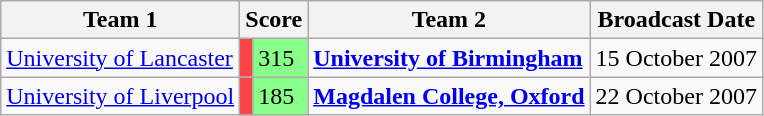<table class="wikitable" border="1">
<tr>
<th>Team 1</th>
<th colspan=2>Score</th>
<th>Team 2</th>
<th>Broadcast Date</th>
</tr>
<tr>
<td><a href='#'>University of Lancaster</a></td>
<td style="background:#ff4444"></td>
<td style="background:#88ff88">315</td>
<td><strong><a href='#'>University of Birmingham</a></strong></td>
<td>15 October 2007</td>
</tr>
<tr>
<td><a href='#'>University of Liverpool</a></td>
<td style="background:#ff4444"></td>
<td style="background:#88ff88">185</td>
<td><strong><a href='#'>Magdalen College, Oxford</a></strong></td>
<td>22 October 2007</td>
</tr>
</table>
